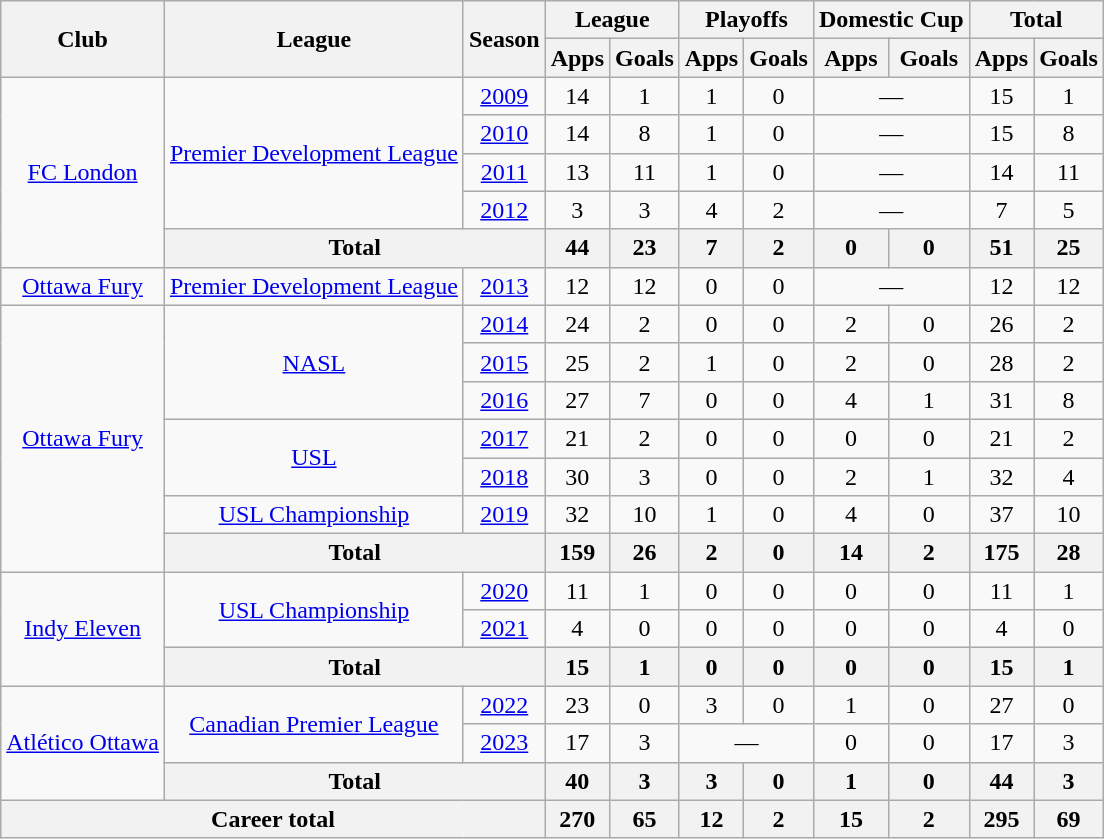<table class="wikitable" style="text-align: center;">
<tr>
<th rowspan="2">Club</th>
<th rowspan="2">League</th>
<th rowspan="2">Season</th>
<th colspan="2">League</th>
<th colspan="2">Playoffs</th>
<th colspan="2">Domestic Cup</th>
<th colspan="2">Total</th>
</tr>
<tr>
<th>Apps</th>
<th>Goals</th>
<th>Apps</th>
<th>Goals</th>
<th>Apps</th>
<th>Goals</th>
<th>Apps</th>
<th>Goals</th>
</tr>
<tr>
<td rowspan="5"><a href='#'>FC London</a></td>
<td rowspan="4"><a href='#'>Premier Development League</a></td>
<td><a href='#'>2009</a></td>
<td>14</td>
<td>1</td>
<td>1</td>
<td>0</td>
<td colspan="2">—</td>
<td>15</td>
<td>1</td>
</tr>
<tr>
<td><a href='#'>2010</a></td>
<td>14</td>
<td>8</td>
<td>1</td>
<td>0</td>
<td colspan="2">—</td>
<td>15</td>
<td>8</td>
</tr>
<tr>
<td><a href='#'>2011</a></td>
<td>13</td>
<td>11</td>
<td>1</td>
<td>0</td>
<td colspan="2">—</td>
<td>14</td>
<td>11</td>
</tr>
<tr>
<td><a href='#'>2012</a></td>
<td>3</td>
<td>3</td>
<td>4</td>
<td>2</td>
<td colspan="2">—</td>
<td>7</td>
<td>5</td>
</tr>
<tr>
<th colspan="2">Total</th>
<th>44</th>
<th>23</th>
<th>7</th>
<th>2</th>
<th>0</th>
<th>0</th>
<th>51</th>
<th>25</th>
</tr>
<tr>
<td><a href='#'>Ottawa Fury</a></td>
<td><a href='#'>Premier Development League</a></td>
<td><a href='#'>2013</a></td>
<td>12</td>
<td>12</td>
<td>0</td>
<td>0</td>
<td colspan="2">—</td>
<td>12</td>
<td>12</td>
</tr>
<tr>
<td rowspan="7"><a href='#'>Ottawa Fury</a></td>
<td rowspan="3"><a href='#'>NASL</a></td>
<td><a href='#'>2014</a></td>
<td>24</td>
<td>2</td>
<td>0</td>
<td>0</td>
<td>2</td>
<td>0</td>
<td>26</td>
<td>2</td>
</tr>
<tr>
<td><a href='#'>2015</a></td>
<td>25</td>
<td>2</td>
<td>1</td>
<td>0</td>
<td>2</td>
<td>0</td>
<td>28</td>
<td>2</td>
</tr>
<tr>
<td><a href='#'>2016</a></td>
<td>27</td>
<td>7</td>
<td>0</td>
<td>0</td>
<td>4</td>
<td>1</td>
<td>31</td>
<td>8</td>
</tr>
<tr>
<td rowspan="2"><a href='#'>USL</a></td>
<td><a href='#'>2017</a></td>
<td>21</td>
<td>2</td>
<td>0</td>
<td>0</td>
<td>0</td>
<td>0</td>
<td>21</td>
<td>2</td>
</tr>
<tr>
<td><a href='#'>2018</a></td>
<td>30</td>
<td>3</td>
<td>0</td>
<td>0</td>
<td>2</td>
<td>1</td>
<td>32</td>
<td>4</td>
</tr>
<tr>
<td><a href='#'>USL Championship</a></td>
<td><a href='#'>2019</a></td>
<td>32</td>
<td>10</td>
<td>1</td>
<td>0</td>
<td>4</td>
<td>0</td>
<td>37</td>
<td>10</td>
</tr>
<tr>
<th colspan="2">Total</th>
<th>159</th>
<th>26</th>
<th>2</th>
<th>0</th>
<th>14</th>
<th>2</th>
<th>175</th>
<th>28</th>
</tr>
<tr>
<td rowspan="3"><a href='#'>Indy Eleven</a></td>
<td rowspan="2"><a href='#'>USL Championship</a></td>
<td><a href='#'>2020</a></td>
<td>11</td>
<td>1</td>
<td>0</td>
<td>0</td>
<td>0</td>
<td>0</td>
<td>11</td>
<td>1</td>
</tr>
<tr>
<td><a href='#'>2021</a></td>
<td>4</td>
<td>0</td>
<td>0</td>
<td>0</td>
<td>0</td>
<td>0</td>
<td>4</td>
<td>0</td>
</tr>
<tr>
<th colspan="2">Total</th>
<th>15</th>
<th>1</th>
<th>0</th>
<th>0</th>
<th>0</th>
<th>0</th>
<th>15</th>
<th>1</th>
</tr>
<tr>
<td rowspan="3"><a href='#'>Atlético Ottawa</a></td>
<td rowspan="2"><a href='#'>Canadian Premier League</a></td>
<td><a href='#'>2022</a></td>
<td>23</td>
<td>0</td>
<td>3</td>
<td>0</td>
<td>1</td>
<td>0</td>
<td>27</td>
<td>0</td>
</tr>
<tr>
<td><a href='#'>2023</a></td>
<td>17</td>
<td>3</td>
<td colspan="2">—</td>
<td>0</td>
<td>0</td>
<td>17</td>
<td>3</td>
</tr>
<tr>
<th colspan="2">Total</th>
<th>40</th>
<th>3</th>
<th>3</th>
<th>0</th>
<th>1</th>
<th>0</th>
<th>44</th>
<th>3</th>
</tr>
<tr>
<th colspan="3">Career total</th>
<th>270</th>
<th>65</th>
<th>12</th>
<th>2</th>
<th>15</th>
<th>2</th>
<th>295</th>
<th>69</th>
</tr>
</table>
